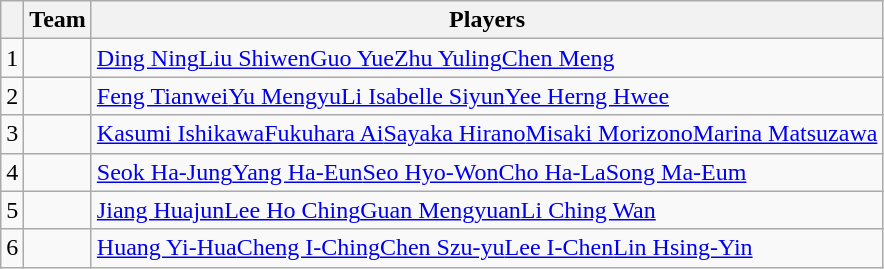<table class="wikitable sortable" border="1" style="text-align:center">
<tr>
<th scope="col"></th>
<th scope="col">Team</th>
<th scope="col" class="unsortable">Players</th>
</tr>
<tr>
<td>1</td>
<td style="text-align:left"></td>
<td style="text-align:left"><a href='#'>Ding Ning</a><a href='#'>Liu Shiwen</a><a href='#'>Guo Yue</a><a href='#'>Zhu Yuling</a><a href='#'>Chen Meng</a></td>
</tr>
<tr>
<td>2</td>
<td style="text-align:left"></td>
<td style="text-align:left"><a href='#'>Feng Tianwei</a><a href='#'>Yu Mengyu</a><a href='#'>Li Isabelle Siyun</a><a href='#'>Yee Herng Hwee</a></td>
</tr>
<tr>
<td>3</td>
<td style="text-align:left"></td>
<td style="text-align:left"><a href='#'>Kasumi Ishikawa</a><a href='#'>Fukuhara Ai</a><a href='#'>Sayaka Hirano</a><a href='#'>Misaki Morizono</a><a href='#'>Marina Matsuzawa</a></td>
</tr>
<tr>
<td>4</td>
<td style="text-align:left"></td>
<td style="text-align:left"><a href='#'>Seok Ha-Jung</a><a href='#'>Yang Ha-Eun</a><a href='#'>Seo Hyo-Won</a><a href='#'>Cho Ha-La</a><a href='#'>Song Ma-Eum</a></td>
</tr>
<tr>
<td>5</td>
<td style="text-align:left"></td>
<td style="text-align:left"><a href='#'>Jiang Huajun</a><a href='#'>Lee Ho Ching</a><a href='#'>Guan Mengyuan</a><a href='#'>Li Ching Wan</a></td>
</tr>
<tr>
<td>6</td>
<td style="text-align:left"></td>
<td style="text-align:left"><a href='#'>Huang Yi-Hua</a><a href='#'>Cheng I-Ching</a><a href='#'>Chen Szu-yu</a><a href='#'>Lee I-Chen</a><a href='#'>Lin Hsing-Yin</a></td>
</tr>
</table>
